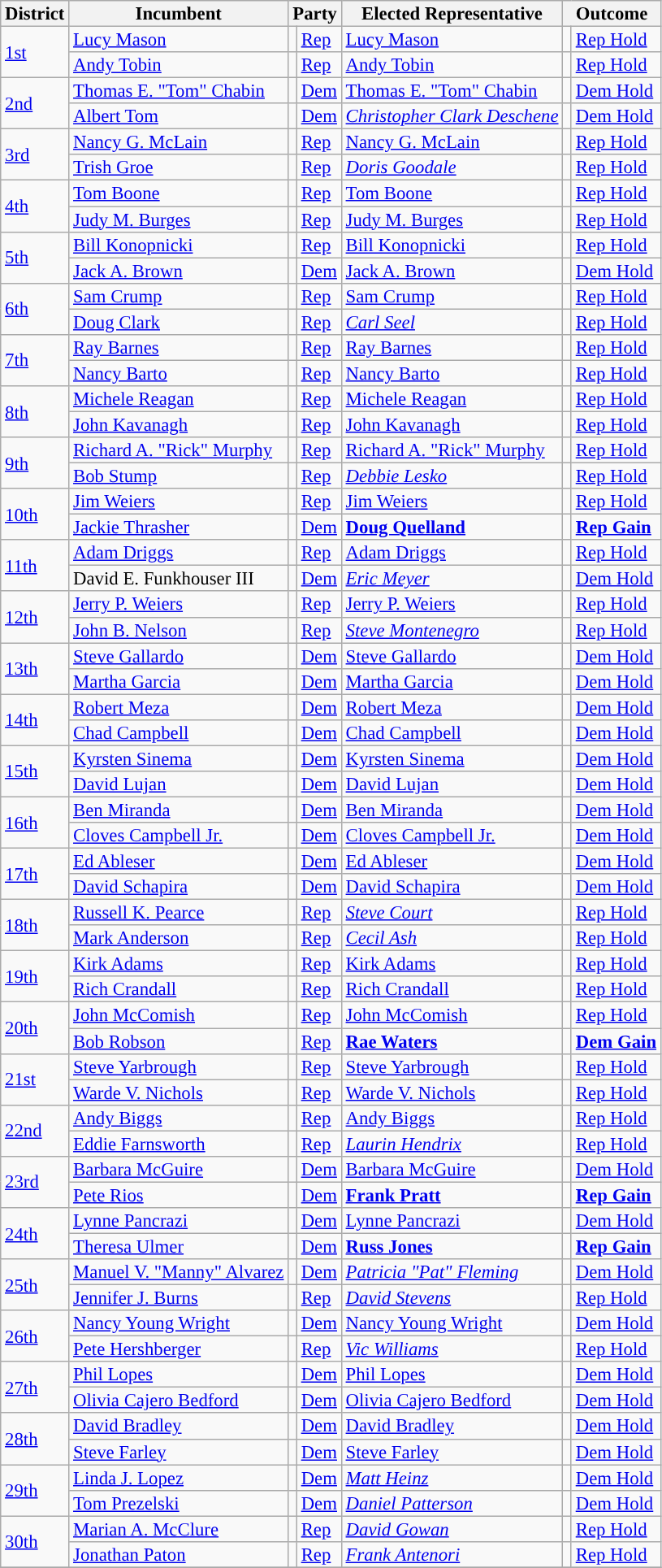<table class="sortable wikitable" style="font-size:95%;line-height:14px;">
<tr>
<th>District</th>
<th>Incumbent</th>
<th colspan="2">Party</th>
<th>Elected Representative</th>
<th colspan="2">Outcome</th>
</tr>
<tr>
<td rowspan="2"><a href='#'>1st</a></td>
<td><a href='#'>Lucy Mason</a></td>
<td style="background:"></td>
<td><a href='#'>Rep</a></td>
<td><a href='#'>Lucy Mason</a></td>
<td style="background:"></td>
<td><a href='#'>Rep Hold</a></td>
</tr>
<tr>
<td><a href='#'>Andy Tobin</a></td>
<td style="background:"></td>
<td><a href='#'>Rep</a></td>
<td><a href='#'>Andy Tobin</a></td>
<td style="background:"></td>
<td><a href='#'>Rep Hold</a></td>
</tr>
<tr>
<td rowspan="2"><a href='#'>2nd</a></td>
<td><a href='#'>Thomas E. "Tom" Chabin</a></td>
<td style="background:"></td>
<td><a href='#'>Dem</a></td>
<td><a href='#'>Thomas E. "Tom" Chabin</a></td>
<td style="background:"></td>
<td><a href='#'>Dem Hold</a></td>
</tr>
<tr>
<td><a href='#'>Albert Tom</a></td>
<td style="background:"></td>
<td><a href='#'>Dem</a></td>
<td><em><a href='#'>Christopher Clark Deschene</a></em></td>
<td style="background:"></td>
<td><a href='#'>Dem Hold</a></td>
</tr>
<tr>
<td rowspan="2"><a href='#'>3rd</a></td>
<td><a href='#'>Nancy G. McLain</a></td>
<td style="background:"></td>
<td><a href='#'>Rep</a></td>
<td><a href='#'>Nancy G. McLain</a></td>
<td style="background:"></td>
<td><a href='#'>Rep Hold</a></td>
</tr>
<tr>
<td><a href='#'>Trish Groe</a></td>
<td style="background:"></td>
<td><a href='#'>Rep</a></td>
<td><em><a href='#'>Doris Goodale</a></em></td>
<td style="background:"></td>
<td><a href='#'>Rep Hold</a></td>
</tr>
<tr>
<td rowspan="2"><a href='#'>4th</a></td>
<td><a href='#'>Tom Boone</a></td>
<td style="background:"></td>
<td><a href='#'>Rep</a></td>
<td><a href='#'>Tom Boone</a></td>
<td style="background:"></td>
<td><a href='#'>Rep Hold</a></td>
</tr>
<tr>
<td><a href='#'>Judy M. Burges</a></td>
<td style="background:"></td>
<td><a href='#'>Rep</a></td>
<td><a href='#'>Judy M. Burges</a></td>
<td style="background:"></td>
<td><a href='#'>Rep Hold</a></td>
</tr>
<tr>
<td rowspan="2"><a href='#'>5th</a></td>
<td><a href='#'>Bill Konopnicki</a></td>
<td style="background:"></td>
<td><a href='#'>Rep</a></td>
<td><a href='#'>Bill Konopnicki</a></td>
<td style="background:"></td>
<td><a href='#'>Rep Hold</a></td>
</tr>
<tr>
<td><a href='#'>Jack A. Brown</a></td>
<td style="background:"></td>
<td><a href='#'>Dem</a></td>
<td><a href='#'>Jack A. Brown</a></td>
<td style="background:"></td>
<td><a href='#'>Dem Hold</a></td>
</tr>
<tr>
<td rowspan="2"><a href='#'>6th</a></td>
<td><a href='#'>Sam Crump</a></td>
<td style="background:"></td>
<td><a href='#'>Rep</a></td>
<td><a href='#'>Sam Crump</a></td>
<td style="background:"></td>
<td><a href='#'>Rep Hold</a></td>
</tr>
<tr>
<td><a href='#'>Doug Clark</a></td>
<td style="background:"></td>
<td><a href='#'>Rep</a></td>
<td><em><a href='#'>Carl Seel</a></em></td>
<td style="background:"></td>
<td><a href='#'>Rep Hold</a></td>
</tr>
<tr>
<td rowspan="2"><a href='#'>7th</a></td>
<td><a href='#'>Ray Barnes</a></td>
<td style="background:"></td>
<td><a href='#'>Rep</a></td>
<td><a href='#'>Ray Barnes</a></td>
<td style="background:"></td>
<td><a href='#'>Rep Hold</a></td>
</tr>
<tr>
<td><a href='#'>Nancy Barto</a></td>
<td style="background:"></td>
<td><a href='#'>Rep</a></td>
<td><a href='#'>Nancy Barto</a></td>
<td style="background:"></td>
<td><a href='#'>Rep Hold</a></td>
</tr>
<tr>
<td rowspan="2"><a href='#'>8th</a></td>
<td><a href='#'>Michele Reagan</a></td>
<td style="background:"></td>
<td><a href='#'>Rep</a></td>
<td><a href='#'>Michele Reagan</a></td>
<td style="background:"></td>
<td><a href='#'>Rep Hold</a></td>
</tr>
<tr>
<td><a href='#'>John Kavanagh</a></td>
<td style="background:"></td>
<td><a href='#'>Rep</a></td>
<td><a href='#'>John Kavanagh</a></td>
<td style="background:"></td>
<td><a href='#'>Rep Hold</a></td>
</tr>
<tr>
<td rowspan="2"><a href='#'>9th</a></td>
<td><a href='#'>Richard A. "Rick" Murphy</a></td>
<td style="background:"></td>
<td><a href='#'>Rep</a></td>
<td><a href='#'>Richard A. "Rick" Murphy</a></td>
<td style="background:"></td>
<td><a href='#'>Rep Hold</a></td>
</tr>
<tr>
<td><a href='#'>Bob Stump</a></td>
<td style="background:"></td>
<td><a href='#'>Rep</a></td>
<td><em><a href='#'>Debbie Lesko</a></em></td>
<td style="background:"></td>
<td><a href='#'>Rep Hold</a></td>
</tr>
<tr>
<td rowspan="2"><a href='#'>10th</a></td>
<td><a href='#'>Jim Weiers</a></td>
<td style="background:"></td>
<td><a href='#'>Rep</a></td>
<td><a href='#'>Jim Weiers</a></td>
<td style="background:"></td>
<td><a href='#'>Rep Hold</a></td>
</tr>
<tr>
<td><a href='#'>Jackie Thrasher</a></td>
<td style="background:"></td>
<td><a href='#'>Dem</a></td>
<td><strong><a href='#'>Doug Quelland</a></strong></td>
<td style="background:"></td>
<td><strong><a href='#'>Rep Gain</a></strong></td>
</tr>
<tr>
<td rowspan="2"><a href='#'>11th</a></td>
<td><a href='#'>Adam Driggs</a></td>
<td style="background:"></td>
<td><a href='#'>Rep</a></td>
<td><a href='#'>Adam Driggs</a></td>
<td style="background:"></td>
<td><a href='#'>Rep Hold</a></td>
</tr>
<tr>
<td>David E. Funkhouser III</td>
<td style="background:"></td>
<td><a href='#'>Dem</a></td>
<td><em><a href='#'>Eric Meyer</a></em></td>
<td style="background:"></td>
<td><a href='#'>Dem Hold</a></td>
</tr>
<tr>
<td rowspan="2"><a href='#'>12th</a></td>
<td><a href='#'>Jerry P. Weiers</a></td>
<td style="background:"></td>
<td><a href='#'>Rep</a></td>
<td><a href='#'>Jerry P. Weiers</a></td>
<td style="background:"></td>
<td><a href='#'>Rep Hold</a></td>
</tr>
<tr>
<td><a href='#'>John B. Nelson</a></td>
<td style="background:"></td>
<td><a href='#'>Rep</a></td>
<td><em><a href='#'>Steve Montenegro</a></em></td>
<td style="background:"></td>
<td><a href='#'>Rep Hold</a></td>
</tr>
<tr>
<td rowspan="2"><a href='#'>13th</a></td>
<td><a href='#'>Steve Gallardo</a></td>
<td style="background:"></td>
<td><a href='#'>Dem</a></td>
<td><a href='#'>Steve Gallardo</a></td>
<td style="background:"></td>
<td><a href='#'>Dem Hold</a></td>
</tr>
<tr>
<td><a href='#'>Martha Garcia</a></td>
<td style="background:"></td>
<td><a href='#'>Dem</a></td>
<td><a href='#'>Martha Garcia</a></td>
<td style="background:"></td>
<td><a href='#'>Dem Hold</a></td>
</tr>
<tr>
<td rowspan="2"><a href='#'>14th</a></td>
<td><a href='#'>Robert Meza</a></td>
<td style="background:"></td>
<td><a href='#'>Dem</a></td>
<td><a href='#'>Robert Meza</a></td>
<td style="background:"></td>
<td><a href='#'>Dem Hold</a></td>
</tr>
<tr>
<td><a href='#'>Chad Campbell</a></td>
<td style="background:"></td>
<td><a href='#'>Dem</a></td>
<td><a href='#'>Chad Campbell</a></td>
<td style="background:"></td>
<td><a href='#'>Dem Hold</a></td>
</tr>
<tr>
<td rowspan="2"><a href='#'>15th</a></td>
<td><a href='#'>Kyrsten Sinema</a></td>
<td style="background:"></td>
<td><a href='#'>Dem</a></td>
<td><a href='#'>Kyrsten Sinema</a></td>
<td style="background:"></td>
<td><a href='#'>Dem Hold</a></td>
</tr>
<tr>
<td><a href='#'>David Lujan</a></td>
<td style="background:"></td>
<td><a href='#'>Dem</a></td>
<td><a href='#'>David Lujan</a></td>
<td style="background:"></td>
<td><a href='#'>Dem Hold</a></td>
</tr>
<tr>
<td rowspan="2"><a href='#'>16th</a></td>
<td><a href='#'>Ben Miranda</a></td>
<td style="background:"></td>
<td><a href='#'>Dem</a></td>
<td><a href='#'>Ben Miranda</a></td>
<td style="background:"></td>
<td><a href='#'>Dem Hold</a></td>
</tr>
<tr>
<td><a href='#'>Cloves Campbell Jr.</a></td>
<td style="background:"></td>
<td><a href='#'>Dem</a></td>
<td><a href='#'>Cloves Campbell Jr.</a></td>
<td style="background:"></td>
<td><a href='#'>Dem Hold</a></td>
</tr>
<tr>
<td rowspan="2"><a href='#'>17th</a></td>
<td><a href='#'>Ed Ableser</a></td>
<td style="background:"></td>
<td><a href='#'>Dem</a></td>
<td><a href='#'>Ed Ableser</a></td>
<td style="background:"></td>
<td><a href='#'>Dem Hold</a></td>
</tr>
<tr>
<td><a href='#'>David Schapira</a></td>
<td style="background:"></td>
<td><a href='#'>Dem</a></td>
<td><a href='#'>David Schapira</a></td>
<td style="background:"></td>
<td><a href='#'>Dem Hold</a></td>
</tr>
<tr>
<td rowspan="2"><a href='#'>18th</a></td>
<td><a href='#'>Russell K. Pearce</a></td>
<td style="background:"></td>
<td><a href='#'>Rep</a></td>
<td><em><a href='#'>Steve Court</a></em></td>
<td style="background:"></td>
<td><a href='#'>Rep Hold</a></td>
</tr>
<tr>
<td><a href='#'>Mark Anderson</a></td>
<td style="background:"></td>
<td><a href='#'>Rep</a></td>
<td><em><a href='#'>Cecil Ash</a></em></td>
<td style="background:"></td>
<td><a href='#'>Rep Hold</a></td>
</tr>
<tr>
<td rowspan="2"><a href='#'>19th</a></td>
<td><a href='#'>Kirk Adams</a></td>
<td style="background:"></td>
<td><a href='#'>Rep</a></td>
<td><a href='#'>Kirk Adams</a></td>
<td style="background:"></td>
<td><a href='#'>Rep Hold</a></td>
</tr>
<tr>
<td><a href='#'>Rich Crandall</a></td>
<td style="background:"></td>
<td><a href='#'>Rep</a></td>
<td><a href='#'>Rich Crandall</a></td>
<td style="background:"></td>
<td><a href='#'>Rep Hold</a></td>
</tr>
<tr>
<td rowspan="2"><a href='#'>20th</a></td>
<td><a href='#'>John McComish</a></td>
<td style="background:"></td>
<td><a href='#'>Rep</a></td>
<td><a href='#'>John McComish</a></td>
<td style="background:"></td>
<td><a href='#'>Rep Hold</a></td>
</tr>
<tr>
<td><a href='#'>Bob Robson</a></td>
<td style="background:"></td>
<td><a href='#'>Rep</a></td>
<td><strong><a href='#'>Rae Waters</a></strong></td>
<td style="background:"></td>
<td><strong><a href='#'>Dem Gain</a></strong></td>
</tr>
<tr>
<td rowspan="2"><a href='#'>21st</a></td>
<td><a href='#'>Steve Yarbrough</a></td>
<td style="background:"></td>
<td><a href='#'>Rep</a></td>
<td><a href='#'>Steve Yarbrough</a></td>
<td style="background:"></td>
<td><a href='#'>Rep Hold</a></td>
</tr>
<tr>
<td><a href='#'>Warde V. Nichols</a></td>
<td style="background:"></td>
<td><a href='#'>Rep</a></td>
<td><a href='#'>Warde V. Nichols</a></td>
<td style="background:"></td>
<td><a href='#'>Rep Hold</a></td>
</tr>
<tr>
<td rowspan="2"><a href='#'>22nd</a></td>
<td><a href='#'>Andy Biggs</a></td>
<td style="background:"></td>
<td><a href='#'>Rep</a></td>
<td><a href='#'>Andy Biggs</a></td>
<td style="background:"></td>
<td><a href='#'>Rep Hold</a></td>
</tr>
<tr>
<td><a href='#'>Eddie Farnsworth</a></td>
<td style="background:"></td>
<td><a href='#'>Rep</a></td>
<td><em><a href='#'>Laurin Hendrix</a></em></td>
<td style="background:"></td>
<td><a href='#'>Rep Hold</a></td>
</tr>
<tr>
<td rowspan="2"><a href='#'>23rd</a></td>
<td><a href='#'>Barbara McGuire</a></td>
<td style="background:"></td>
<td><a href='#'>Dem</a></td>
<td><a href='#'>Barbara McGuire</a></td>
<td style="background:"></td>
<td><a href='#'>Dem Hold</a></td>
</tr>
<tr>
<td><a href='#'>Pete Rios</a></td>
<td style="background:"></td>
<td><a href='#'>Dem</a></td>
<td><strong><a href='#'>Frank Pratt</a></strong></td>
<td style="background:"></td>
<td><strong><a href='#'>Rep Gain</a></strong></td>
</tr>
<tr>
<td rowspan="2"><a href='#'>24th</a></td>
<td><a href='#'>Lynne Pancrazi</a></td>
<td style="background:"></td>
<td><a href='#'>Dem</a></td>
<td><a href='#'>Lynne Pancrazi</a></td>
<td style="background:"></td>
<td><a href='#'>Dem Hold</a></td>
</tr>
<tr>
<td><a href='#'>Theresa Ulmer</a></td>
<td style="background:"></td>
<td><a href='#'>Dem</a></td>
<td><strong><a href='#'>Russ Jones</a></strong></td>
<td style="background:"></td>
<td><strong><a href='#'>Rep Gain</a></strong></td>
</tr>
<tr>
<td rowspan="2"><a href='#'>25th</a></td>
<td><a href='#'>Manuel V. "Manny" Alvarez</a></td>
<td style="background:"></td>
<td><a href='#'>Dem</a></td>
<td><em><a href='#'>Patricia "Pat" Fleming</a></em></td>
<td style="background:"></td>
<td><a href='#'>Dem Hold</a></td>
</tr>
<tr>
<td><a href='#'>Jennifer J. Burns</a></td>
<td style="background:"></td>
<td><a href='#'>Rep</a></td>
<td><em><a href='#'>David Stevens</a></em></td>
<td style="background:"></td>
<td><a href='#'>Rep Hold</a></td>
</tr>
<tr>
<td rowspan="2"><a href='#'>26th</a></td>
<td><a href='#'>Nancy Young Wright</a></td>
<td style="background:"></td>
<td><a href='#'>Dem</a></td>
<td><a href='#'>Nancy Young Wright</a></td>
<td style="background:"></td>
<td><a href='#'>Dem Hold</a></td>
</tr>
<tr>
<td><a href='#'>Pete Hershberger</a></td>
<td style="background:"></td>
<td><a href='#'>Rep</a></td>
<td><em><a href='#'>Vic Williams</a></em></td>
<td style="background:"></td>
<td><a href='#'>Rep Hold</a></td>
</tr>
<tr>
<td rowspan="2"><a href='#'>27th</a></td>
<td><a href='#'>Phil Lopes</a></td>
<td style="background:"></td>
<td><a href='#'>Dem</a></td>
<td><a href='#'>Phil Lopes</a></td>
<td style="background:"></td>
<td><a href='#'>Dem Hold</a></td>
</tr>
<tr>
<td><a href='#'>Olivia Cajero Bedford</a></td>
<td style="background:"></td>
<td><a href='#'>Dem</a></td>
<td><a href='#'>Olivia Cajero Bedford</a></td>
<td style="background:"></td>
<td><a href='#'>Dem Hold</a></td>
</tr>
<tr>
<td rowspan="2"><a href='#'>28th</a></td>
<td><a href='#'>David Bradley</a></td>
<td style="background:"></td>
<td><a href='#'>Dem</a></td>
<td><a href='#'>David Bradley</a></td>
<td style="background:"></td>
<td><a href='#'>Dem Hold</a></td>
</tr>
<tr>
<td><a href='#'>Steve Farley</a></td>
<td style="background:"></td>
<td><a href='#'>Dem</a></td>
<td><a href='#'>Steve Farley</a></td>
<td style="background:"></td>
<td><a href='#'>Dem Hold</a></td>
</tr>
<tr>
<td rowspan="2"><a href='#'>29th</a></td>
<td><a href='#'>Linda J. Lopez</a></td>
<td style="background:"></td>
<td><a href='#'>Dem</a></td>
<td><em><a href='#'>Matt Heinz</a></em></td>
<td style="background:"></td>
<td><a href='#'>Dem Hold</a></td>
</tr>
<tr>
<td><a href='#'>Tom Prezelski</a></td>
<td style="background:"></td>
<td><a href='#'>Dem</a></td>
<td><em><a href='#'>Daniel Patterson</a></em></td>
<td style="background:"></td>
<td><a href='#'>Dem Hold</a></td>
</tr>
<tr>
<td rowspan="2"><a href='#'>30th</a></td>
<td><a href='#'>Marian A. McClure</a></td>
<td style="background:"></td>
<td><a href='#'>Rep</a></td>
<td><em><a href='#'>David Gowan</a></em></td>
<td style="background:"></td>
<td><a href='#'>Rep Hold</a></td>
</tr>
<tr>
<td><a href='#'>Jonathan Paton</a></td>
<td style="background:"></td>
<td><a href='#'>Rep</a></td>
<td><em><a href='#'>Frank Antenori</a></em></td>
<td style="background:"></td>
<td><a href='#'>Rep Hold</a></td>
</tr>
<tr>
</tr>
</table>
